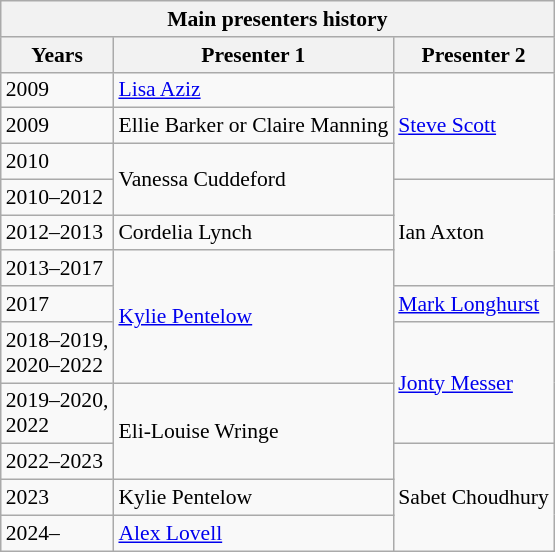<table class="wikitable collapsible collapsed" style="font-size:90%;">
<tr>
<th colspan=5>Main presenters history</th>
</tr>
<tr>
<th>Years</th>
<th>Presenter 1</th>
<th>Presenter 2</th>
</tr>
<tr>
<td>2009</td>
<td><a href='#'>Lisa Aziz</a></td>
<td rowspan=3><a href='#'>Steve Scott</a></td>
</tr>
<tr>
<td>2009</td>
<td>Ellie Barker or Claire Manning</td>
</tr>
<tr>
<td>2010</td>
<td rowspan=2>Vanessa Cuddeford</td>
</tr>
<tr>
<td>2010–2012</td>
<td rowspan=3>Ian Axton</td>
</tr>
<tr>
<td>2012–2013</td>
<td>Cordelia Lynch</td>
</tr>
<tr>
<td>2013–2017</td>
<td rowspan=3><a href='#'>Kylie Pentelow</a></td>
</tr>
<tr>
<td>2017</td>
<td><a href='#'>Mark Longhurst</a></td>
</tr>
<tr>
<td>2018–2019,<br>2020–2022</td>
<td rowspan=2><a href='#'>Jonty Messer</a></td>
</tr>
<tr>
<td>2019–2020,<br>2022</td>
<td rowspan=2>Eli-Louise Wringe</td>
</tr>
<tr>
<td>2022–2023</td>
<td rowspan=3>Sabet Choudhury</td>
</tr>
<tr>
<td>2023</td>
<td>Kylie Pentelow</td>
</tr>
<tr>
<td>2024–</td>
<td><a href='#'>Alex Lovell</a></td>
</tr>
</table>
